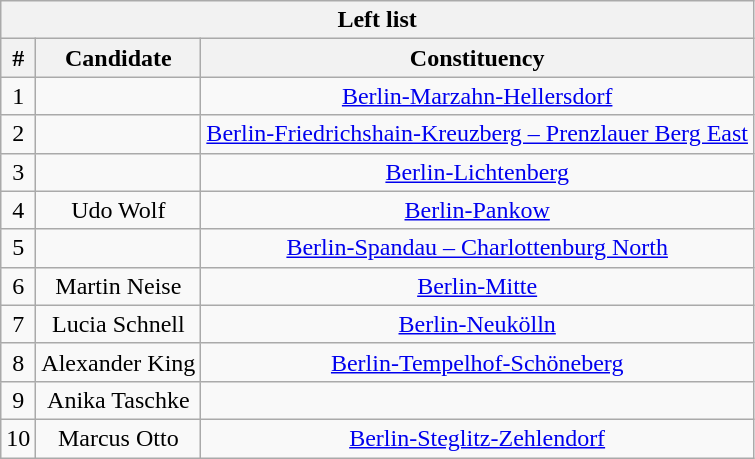<table class="wikitable mw-collapsible mw-collapsed" style="text-align:center">
<tr>
<th colspan=3>Left list</th>
</tr>
<tr>
<th>#</th>
<th>Candidate</th>
<th>Constituency</th>
</tr>
<tr>
<td>1</td>
<td></td>
<td><a href='#'>Berlin-Marzahn-Hellersdorf</a></td>
</tr>
<tr>
<td>2</td>
<td></td>
<td><a href='#'>Berlin-Friedrichshain-Kreuzberg – Prenzlauer Berg East</a></td>
</tr>
<tr>
<td>3</td>
<td></td>
<td><a href='#'>Berlin-Lichtenberg</a></td>
</tr>
<tr>
<td>4</td>
<td>Udo Wolf</td>
<td><a href='#'>Berlin-Pankow</a></td>
</tr>
<tr>
<td>5</td>
<td></td>
<td><a href='#'>Berlin-Spandau – Charlottenburg North</a></td>
</tr>
<tr>
<td>6</td>
<td>Martin Neise</td>
<td><a href='#'>Berlin-Mitte</a></td>
</tr>
<tr>
<td>7</td>
<td>Lucia Schnell</td>
<td><a href='#'>Berlin-Neukölln</a></td>
</tr>
<tr>
<td>8</td>
<td>Alexander King</td>
<td><a href='#'>Berlin-Tempelhof-Schöneberg</a></td>
</tr>
<tr>
<td>9</td>
<td>Anika Taschke</td>
<td></td>
</tr>
<tr>
<td>10</td>
<td>Marcus Otto</td>
<td><a href='#'>Berlin-Steglitz-Zehlendorf</a></td>
</tr>
</table>
